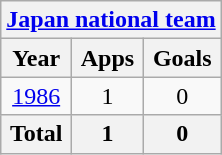<table class="wikitable" style="text-align:center">
<tr>
<th colspan=3><a href='#'>Japan national team</a></th>
</tr>
<tr>
<th>Year</th>
<th>Apps</th>
<th>Goals</th>
</tr>
<tr>
<td><a href='#'>1986</a></td>
<td>1</td>
<td>0</td>
</tr>
<tr>
<th>Total</th>
<th>1</th>
<th>0</th>
</tr>
</table>
